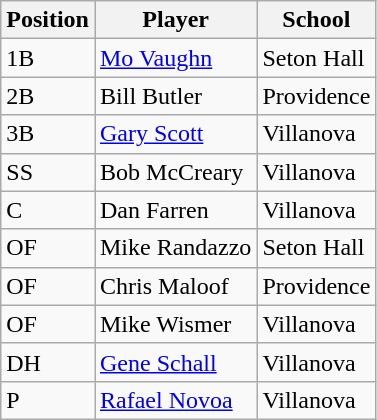<table class="wikitable">
<tr>
<th>Position</th>
<th>Player</th>
<th>School</th>
</tr>
<tr>
<td>1B</td>
<td><a href='#'>Mo Vaughn</a></td>
<td>Seton Hall</td>
</tr>
<tr>
<td>2B</td>
<td>Bill Butler</td>
<td>Providence</td>
</tr>
<tr>
<td>3B</td>
<td><a href='#'>Gary Scott</a></td>
<td>Villanova</td>
</tr>
<tr>
<td>SS</td>
<td>Bob McCreary</td>
<td>Villanova</td>
</tr>
<tr>
<td>C</td>
<td>Dan Farren</td>
<td>Villanova</td>
</tr>
<tr>
<td>OF</td>
<td>Mike Randazzo</td>
<td>Seton Hall</td>
</tr>
<tr>
<td>OF</td>
<td>Chris Maloof</td>
<td>Providence</td>
</tr>
<tr>
<td>OF</td>
<td>Mike Wismer</td>
<td>Villanova</td>
</tr>
<tr>
<td>DH</td>
<td><a href='#'>Gene Schall</a></td>
<td>Villanova</td>
</tr>
<tr>
<td>P</td>
<td><a href='#'>Rafael Novoa</a></td>
<td>Villanova</td>
</tr>
</table>
